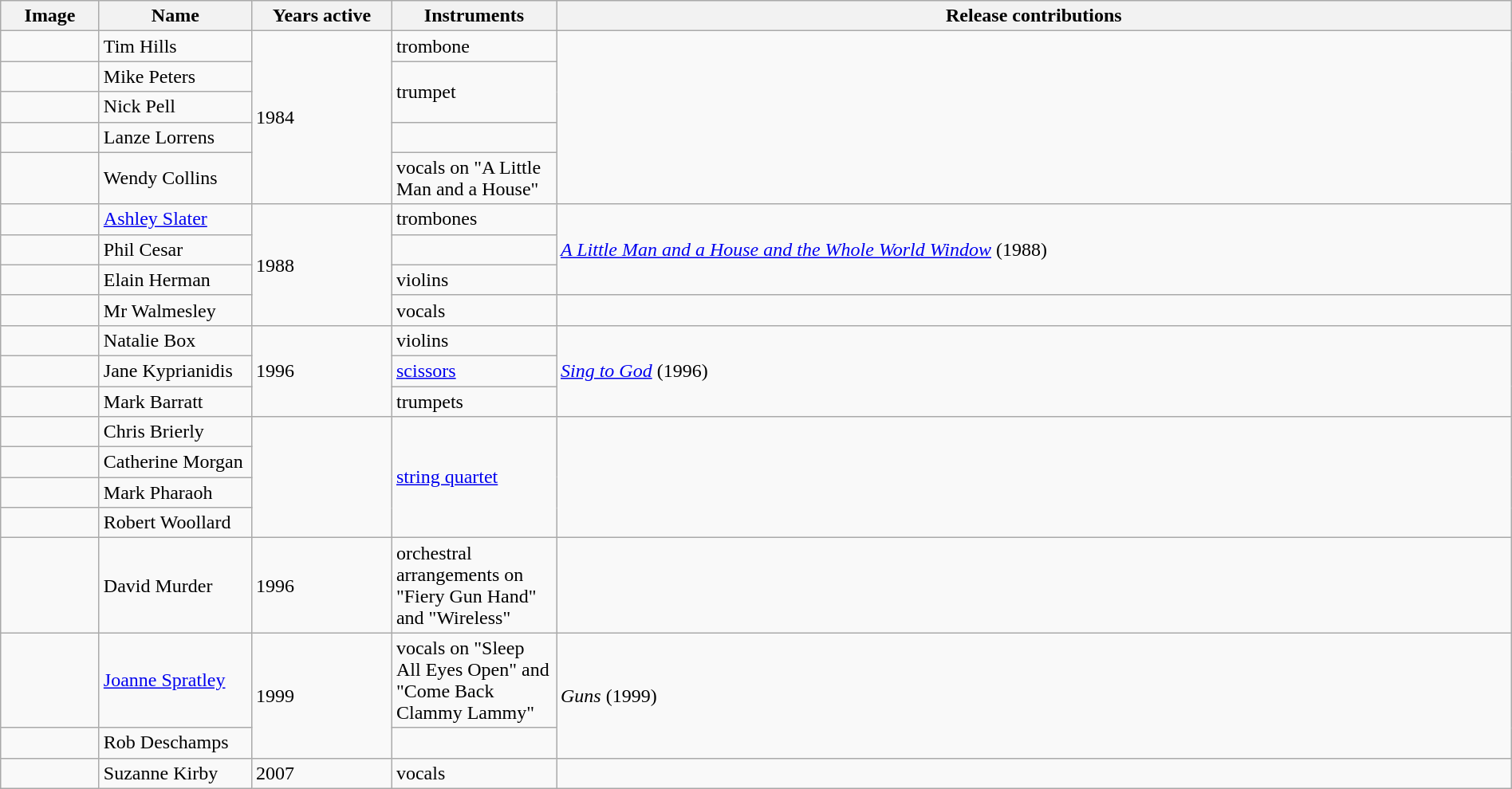<table class="wikitable" border="1" width="100%">
<tr>
<th width="75">Image</th>
<th width="120">Name</th>
<th width="110">Years active</th>
<th width="130">Instruments</th>
<th>Release contributions</th>
</tr>
<tr>
<td></td>
<td>Tim Hills</td>
<td rowspan="5">1984</td>
<td>trombone</td>
<td rowspan="5"></td>
</tr>
<tr>
<td></td>
<td>Mike Peters</td>
<td rowspan="2">trumpet</td>
</tr>
<tr>
<td></td>
<td>Nick Pell</td>
</tr>
<tr>
<td></td>
<td>Lanze Lorrens</td>
<td></td>
</tr>
<tr>
<td></td>
<td>Wendy Collins</td>
<td>vocals on "A Little Man and a House"</td>
</tr>
<tr>
<td></td>
<td><a href='#'>Ashley Slater</a></td>
<td rowspan="4">1988</td>
<td>trombones</td>
<td rowspan="3"><em><a href='#'>A Little Man and a House and the Whole World Window</a></em> (1988)</td>
</tr>
<tr>
<td></td>
<td>Phil Cesar</td>
<td></td>
</tr>
<tr>
<td></td>
<td>Elain Herman</td>
<td>violins</td>
</tr>
<tr>
<td></td>
<td>Mr Walmesley<br></td>
<td>vocals</td>
<td></td>
</tr>
<tr>
<td></td>
<td>Natalie Box</td>
<td rowspan="3">1996</td>
<td>violins</td>
<td rowspan="3"><em><a href='#'>Sing to God</a></em> (1996)</td>
</tr>
<tr>
<td></td>
<td>Jane Kyprianidis</td>
<td><a href='#'>scissors</a></td>
</tr>
<tr>
<td></td>
<td>Mark Barratt</td>
<td>trumpets</td>
</tr>
<tr>
<td></td>
<td>Chris Brierly</td>
<td rowspan="4"></td>
<td rowspan="4"><a href='#'>string quartet</a></td>
<td rowspan="4"></td>
</tr>
<tr>
<td></td>
<td>Catherine Morgan</td>
</tr>
<tr>
<td></td>
<td>Mark Pharaoh</td>
</tr>
<tr>
<td></td>
<td>Robert Woollard</td>
</tr>
<tr>
<td></td>
<td>David Murder</td>
<td>1996</td>
<td>orchestral arrangements on "Fiery Gun Hand" and "Wireless"</td>
<td></td>
</tr>
<tr>
<td></td>
<td><a href='#'>Joanne Spratley</a></td>
<td rowspan="2">1999</td>
<td>vocals on "Sleep All Eyes Open" and "Come Back Clammy Lammy"</td>
<td rowspan="2"><em>Guns</em> (1999)</td>
</tr>
<tr>
<td></td>
<td>Rob Deschamps</td>
<td></td>
</tr>
<tr>
<td></td>
<td>Suzanne Kirby</td>
<td>2007</td>
<td>vocals</td>
<td></td>
</tr>
</table>
